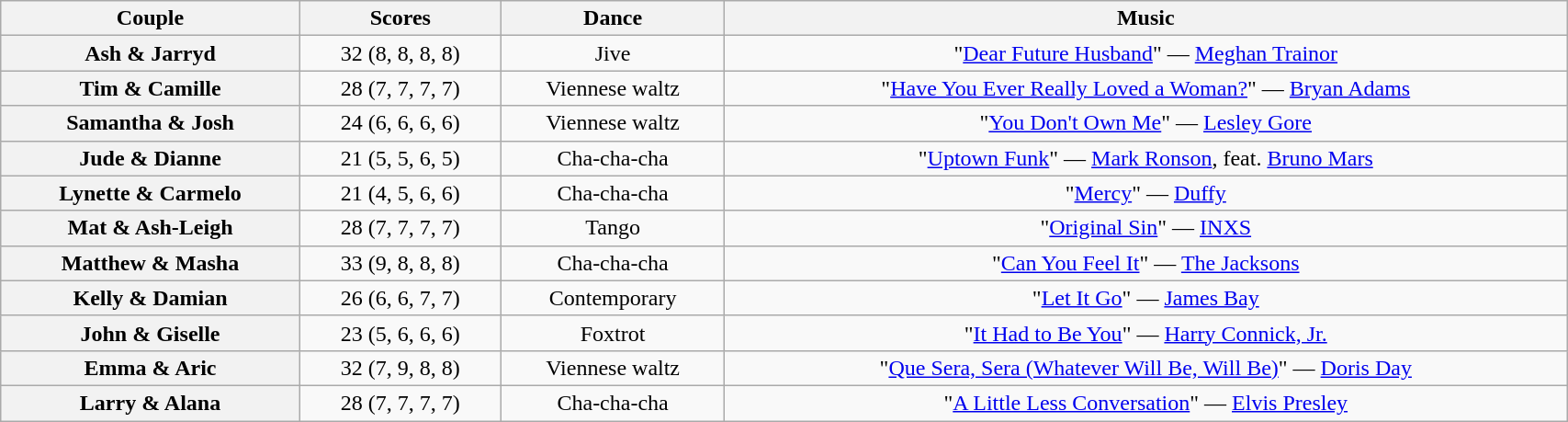<table class="wikitable sortable" style="text-align:center; width: 90%">
<tr>
<th scope="col">Couple</th>
<th scope="col">Scores</th>
<th scope="col" class="unsortable">Dance</th>
<th scope="col" class="unsortable">Music</th>
</tr>
<tr>
<th scope="row">Ash & Jarryd</th>
<td>32 (8, 8, 8, 8)</td>
<td>Jive</td>
<td>"<a href='#'>Dear Future Husband</a>" — <a href='#'>Meghan Trainor</a></td>
</tr>
<tr>
<th scope="row">Tim & Camille</th>
<td>28 (7, 7, 7, 7)</td>
<td>Viennese waltz</td>
<td>"<a href='#'>Have You Ever Really Loved a Woman?</a>" — <a href='#'>Bryan Adams</a></td>
</tr>
<tr>
<th scope="row">Samantha & Josh</th>
<td>24 (6, 6, 6, 6)</td>
<td>Viennese waltz</td>
<td>"<a href='#'>You Don't Own Me</a>" — <a href='#'>Lesley Gore</a></td>
</tr>
<tr>
<th scope="row">Jude & Dianne</th>
<td>21 (5, 5, 6, 5)</td>
<td>Cha-cha-cha</td>
<td>"<a href='#'>Uptown Funk</a>" — <a href='#'>Mark Ronson</a>, feat. <a href='#'>Bruno Mars</a></td>
</tr>
<tr>
<th scope="row">Lynette & Carmelo</th>
<td>21 (4, 5, 6, 6)</td>
<td>Cha-cha-cha</td>
<td>"<a href='#'>Mercy</a>" — <a href='#'>Duffy</a></td>
</tr>
<tr>
<th scope="row">Mat & Ash-Leigh</th>
<td>28 (7, 7, 7, 7)</td>
<td>Tango</td>
<td>"<a href='#'>Original Sin</a>" — <a href='#'>INXS</a></td>
</tr>
<tr>
<th scope="row">Matthew & Masha</th>
<td>33 (9, 8, 8, 8)</td>
<td>Cha-cha-cha</td>
<td>"<a href='#'>Can You Feel It</a>" — <a href='#'>The Jacksons</a></td>
</tr>
<tr>
<th scope="row">Kelly & Damian</th>
<td>26 (6, 6, 7, 7)</td>
<td>Contemporary</td>
<td>"<a href='#'>Let It Go</a>" — <a href='#'>James Bay</a></td>
</tr>
<tr>
<th scope="row">John & Giselle</th>
<td>23 (5, 6, 6, 6)</td>
<td>Foxtrot</td>
<td>"<a href='#'>It Had to Be You</a>" — <a href='#'>Harry Connick, Jr.</a></td>
</tr>
<tr>
<th scope="row">Emma & Aric</th>
<td>32 (7, 9, 8, 8)</td>
<td>Viennese waltz</td>
<td>"<a href='#'>Que Sera, Sera (Whatever Will Be, Will Be)</a>" — <a href='#'>Doris Day</a></td>
</tr>
<tr>
<th scope="row">Larry & Alana</th>
<td>28 (7, 7, 7, 7)</td>
<td>Cha-cha-cha</td>
<td>"<a href='#'>A Little Less Conversation</a>" — <a href='#'>Elvis Presley</a></td>
</tr>
</table>
